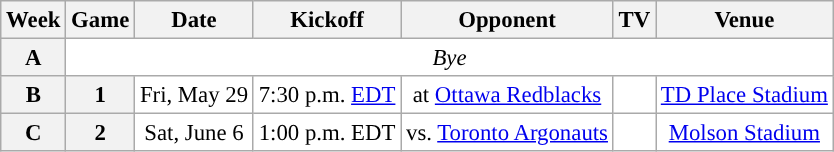<table class="wikitable" style="font-size: 95%;">
<tr>
<th scope="col">Week</th>
<th scope="col">Game</th>
<th scope="col">Date</th>
<th scope="col">Kickoff</th>
<th scope="col">Opponent</th>
<th scope="col">TV</th>
<th scope="col">Venue</th>
</tr>
<tr align="center"= bgcolor="ffffff">
<th align="center">A</th>
<td colspan=10 align="center" valign="middle"><em>Bye</em></td>
</tr>
<tr align="center"= bgcolor="ffffff">
<th align="center">B</th>
<th align="center">1</th>
<td align="center">Fri, May 29</td>
<td align="center">7:30 p.m. <a href='#'>EDT</a></td>
<td align="center">at <a href='#'>Ottawa Redblacks</a></td>
<td align="center"></td>
<td align="center"><a href='#'>TD Place Stadium</a></td>
</tr>
<tr align="center"= bgcolor="ffffff">
<th align="center">C</th>
<th align="center">2</th>
<td align="center">Sat, June 6</td>
<td align="center">1:00 p.m. EDT</td>
<td align="center">vs. <a href='#'>Toronto Argonauts</a></td>
<td align="center"></td>
<td align="center"><a href='#'>Molson Stadium</a></td>
</tr>
</table>
